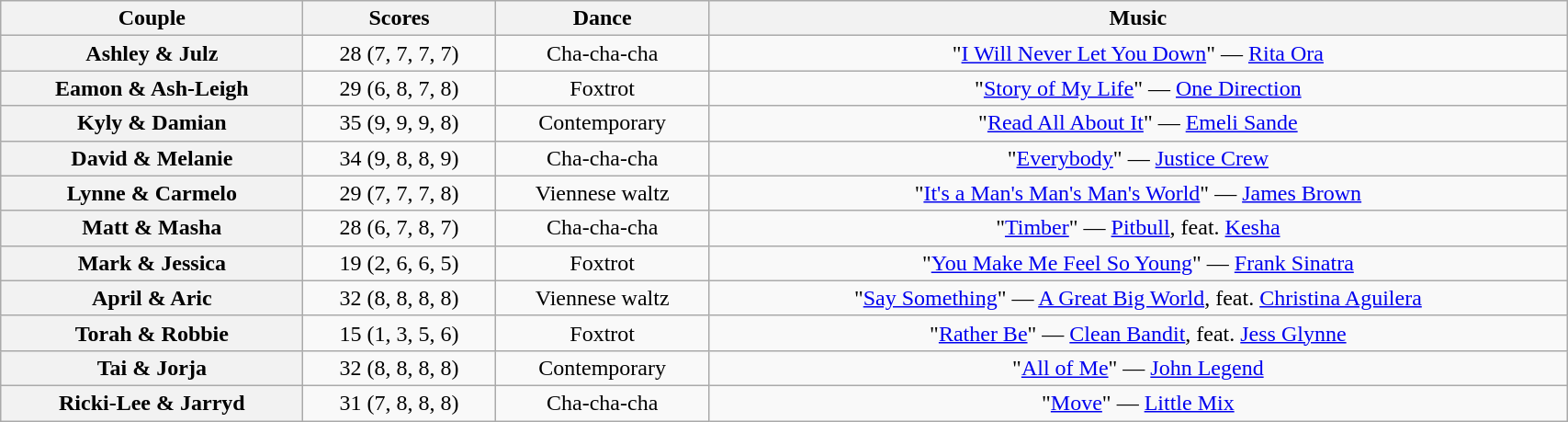<table class="wikitable sortable" style="text-align:center; width: 90%">
<tr>
<th scope="col">Couple</th>
<th scope="col">Scores</th>
<th scope="col" class="unsortable">Dance</th>
<th scope="col" class="unsortable">Music</th>
</tr>
<tr>
<th scope="row">Ashley & Julz</th>
<td>28 (7, 7, 7, 7)</td>
<td>Cha-cha-cha</td>
<td>"<a href='#'>I Will Never Let You Down</a>" — <a href='#'>Rita Ora</a></td>
</tr>
<tr>
<th scope="row">Eamon & Ash-Leigh</th>
<td>29 (6, 8, 7, 8)</td>
<td>Foxtrot</td>
<td>"<a href='#'>Story of My Life</a>" — <a href='#'>One Direction</a></td>
</tr>
<tr>
<th scope="row">Kyly & Damian</th>
<td>35 (9, 9, 9, 8)</td>
<td>Contemporary</td>
<td>"<a href='#'>Read All About It</a>" — <a href='#'>Emeli Sande</a></td>
</tr>
<tr>
<th scope="row">David & Melanie</th>
<td>34 (9, 8, 8, 9)</td>
<td>Cha-cha-cha</td>
<td>"<a href='#'>Everybody</a>" — <a href='#'>Justice Crew</a></td>
</tr>
<tr>
<th scope="row">Lynne & Carmelo</th>
<td>29 (7, 7, 7, 8)</td>
<td>Viennese waltz</td>
<td>"<a href='#'>It's a Man's Man's Man's World</a>" — <a href='#'>James Brown</a></td>
</tr>
<tr>
<th scope="row">Matt & Masha</th>
<td>28 (6, 7, 8, 7)</td>
<td>Cha-cha-cha</td>
<td>"<a href='#'>Timber</a>" — <a href='#'>Pitbull</a>, feat. <a href='#'>Kesha</a></td>
</tr>
<tr>
<th scope="row">Mark & Jessica</th>
<td>19 (2, 6, 6, 5)</td>
<td>Foxtrot</td>
<td>"<a href='#'>You Make Me Feel So Young</a>" — <a href='#'>Frank Sinatra</a></td>
</tr>
<tr>
<th scope="row">April & Aric</th>
<td>32 (8, 8, 8, 8)</td>
<td>Viennese waltz</td>
<td>"<a href='#'>Say Something</a>" — <a href='#'>A Great Big World</a>, feat. <a href='#'>Christina Aguilera</a></td>
</tr>
<tr>
<th scope="row">Torah & Robbie</th>
<td>15 (1, 3, 5, 6)</td>
<td>Foxtrot</td>
<td>"<a href='#'>Rather Be</a>" — <a href='#'>Clean Bandit</a>, feat. <a href='#'>Jess Glynne</a></td>
</tr>
<tr>
<th scope="row">Tai & Jorja</th>
<td>32 (8, 8, 8, 8)</td>
<td>Contemporary</td>
<td>"<a href='#'>All of Me</a>" — <a href='#'>John Legend</a></td>
</tr>
<tr>
<th scope="row">Ricki-Lee & Jarryd</th>
<td>31 (7, 8, 8, 8)</td>
<td>Cha-cha-cha</td>
<td>"<a href='#'>Move</a>" — <a href='#'>Little Mix</a></td>
</tr>
</table>
